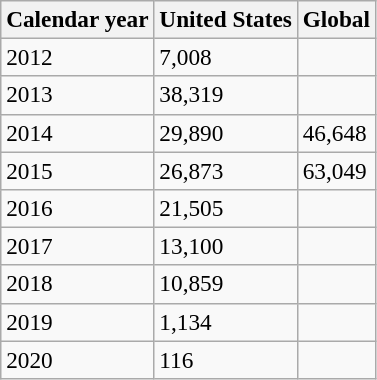<table class=wikitable style="font-size:97%">
<tr>
<th>Calendar year</th>
<th>United States</th>
<th>Global</th>
</tr>
<tr>
<td>2012</td>
<td>7,008</td>
<td></td>
</tr>
<tr>
<td>2013</td>
<td>38,319</td>
<td></td>
</tr>
<tr>
<td>2014</td>
<td>29,890</td>
<td>46,648</td>
</tr>
<tr>
<td>2015</td>
<td>26,873</td>
<td>63,049</td>
</tr>
<tr>
<td>2016</td>
<td>21,505</td>
<td></td>
</tr>
<tr>
<td>2017</td>
<td>13,100</td>
<td></td>
</tr>
<tr>
<td>2018</td>
<td>10,859</td>
<td></td>
</tr>
<tr>
<td>2019</td>
<td>1,134</td>
<td></td>
</tr>
<tr>
<td>2020</td>
<td>116</td>
<td></td>
</tr>
</table>
